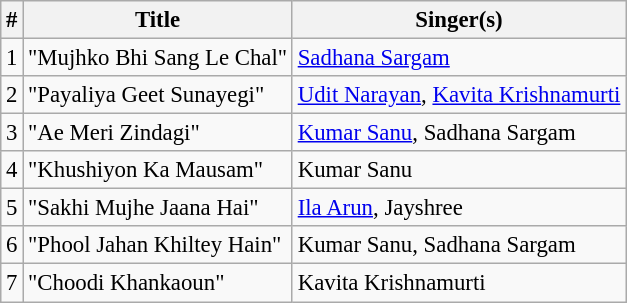<table class="wikitable" style="font-size:95%;">
<tr>
<th>#</th>
<th>Title</th>
<th>Singer(s)</th>
</tr>
<tr>
<td>1</td>
<td>"Mujhko Bhi Sang Le Chal"</td>
<td><a href='#'>Sadhana Sargam</a></td>
</tr>
<tr>
<td>2</td>
<td>"Payaliya Geet Sunayegi"</td>
<td><a href='#'>Udit Narayan</a>, <a href='#'>Kavita Krishnamurti</a></td>
</tr>
<tr>
<td>3</td>
<td>"Ae Meri Zindagi"</td>
<td><a href='#'>Kumar Sanu</a>, Sadhana Sargam</td>
</tr>
<tr>
<td>4</td>
<td>"Khushiyon Ka Mausam"</td>
<td>Kumar Sanu</td>
</tr>
<tr>
<td>5</td>
<td>"Sakhi Mujhe Jaana Hai"</td>
<td><a href='#'>Ila Arun</a>, Jayshree</td>
</tr>
<tr>
<td>6</td>
<td>"Phool Jahan Khiltey Hain"</td>
<td>Kumar Sanu, Sadhana Sargam</td>
</tr>
<tr>
<td>7</td>
<td>"Choodi Khankaoun"</td>
<td>Kavita Krishnamurti</td>
</tr>
</table>
